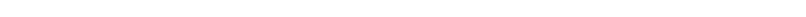<table style="width:66%; text-align:center;">
<tr style="color:white;">
<td style="background:"><strong>6</strong></td>
<td style="background:"><strong>3</strong></td>
<td style="background:"><strong>15</strong></td>
</tr>
</table>
